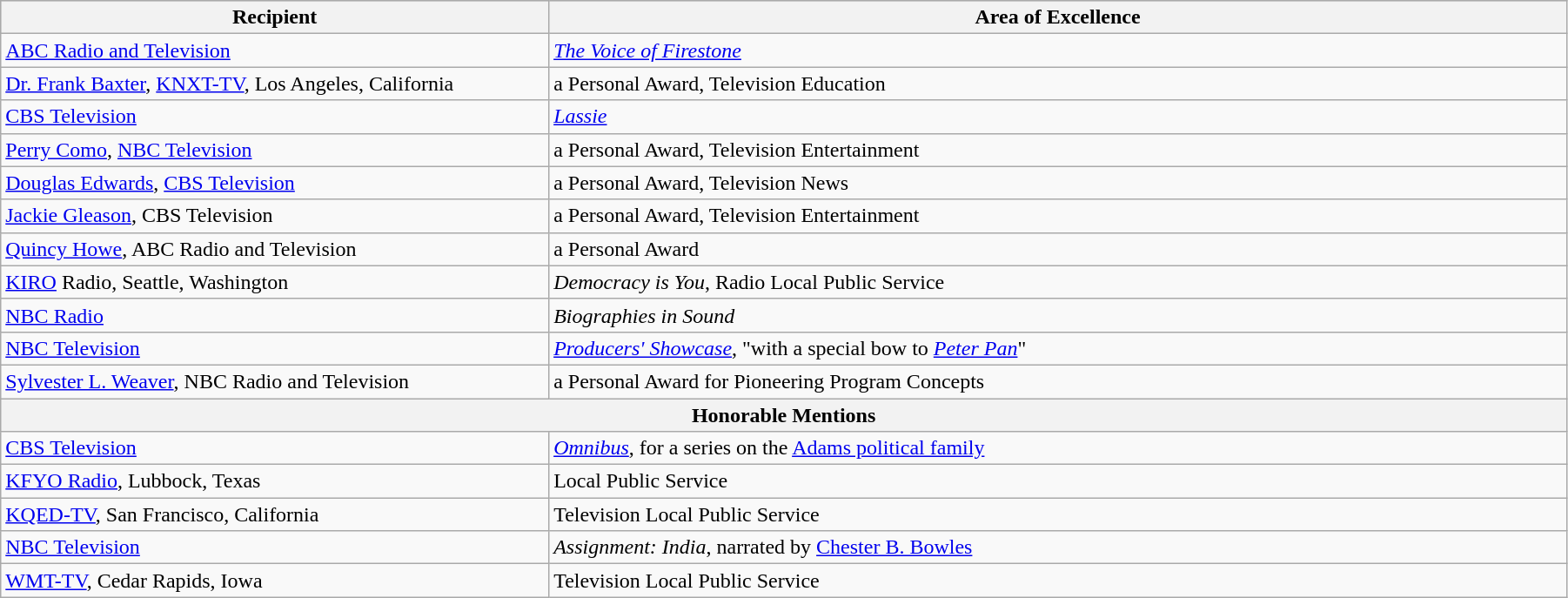<table class="wikitable" style="width:95%">
<tr bgcolor="#CCCCCC">
<th width=35%>Recipient</th>
<th width=65%>Area of Excellence</th>
</tr>
<tr>
<td rowspan="1"><a href='#'>ABC Radio and Television</a></td>
<td><em><a href='#'>The Voice of Firestone</a></em></td>
</tr>
<tr>
<td rowspan="1"><a href='#'>Dr. Frank Baxter</a>, <a href='#'>KNXT-TV</a>, Los Angeles, California</td>
<td>a Personal Award, Television Education</td>
</tr>
<tr>
<td rowspan="1"><a href='#'>CBS Television</a></td>
<td><em><a href='#'>Lassie</a></em></td>
</tr>
<tr>
<td rowspan="1"><a href='#'>Perry Como</a>, <a href='#'>NBC Television</a></td>
<td>a Personal Award, Television Entertainment</td>
</tr>
<tr>
<td rowspan="1"><a href='#'>Douglas Edwards</a>, <a href='#'>CBS Television</a></td>
<td>a Personal Award, Television News</td>
</tr>
<tr>
<td rowspan="1"><a href='#'>Jackie Gleason</a>, CBS Television</td>
<td>a Personal Award, Television Entertainment</td>
</tr>
<tr>
<td rowspan="1"><a href='#'>Quincy Howe</a>, ABC Radio and Television</td>
<td>a Personal Award</td>
</tr>
<tr>
<td rowspan="1"><a href='#'>KIRO</a> Radio, Seattle, Washington</td>
<td><em>Democracy is You</em>, Radio Local Public Service</td>
</tr>
<tr>
<td rowspan="1"><a href='#'>NBC Radio</a></td>
<td><em>Biographies in Sound</em></td>
</tr>
<tr>
<td rowspan="1"><a href='#'>NBC Television</a></td>
<td><em><a href='#'>Producers' Showcase</a></em>, "with a special bow to <em><a href='#'>Peter Pan</a></em>"</td>
</tr>
<tr>
<td rowspan="1"><a href='#'>Sylvester L. Weaver</a>, NBC Radio and Television</td>
<td>a Personal Award for Pioneering Program Concepts</td>
</tr>
<tr>
<th colspan="2">Honorable Mentions</th>
</tr>
<tr>
<td rowspan="1"><a href='#'>CBS Television</a></td>
<td><em><a href='#'>Omnibus</a></em>, for a series on the <a href='#'>Adams political family</a></td>
</tr>
<tr>
<td rowspan="1"><a href='#'>KFYO Radio</a>, Lubbock, Texas</td>
<td>Local Public Service</td>
</tr>
<tr>
<td rowspan="1"><a href='#'>KQED-TV</a>, San Francisco, California</td>
<td>Television Local Public Service</td>
</tr>
<tr>
<td rowspan="1"><a href='#'>NBC Television</a></td>
<td><em>Assignment: India</em>, narrated by <a href='#'>Chester B. Bowles</a></td>
</tr>
<tr>
<td rowspan="1"><a href='#'>WMT-TV</a>, Cedar Rapids, Iowa</td>
<td>Television Local Public Service</td>
</tr>
</table>
